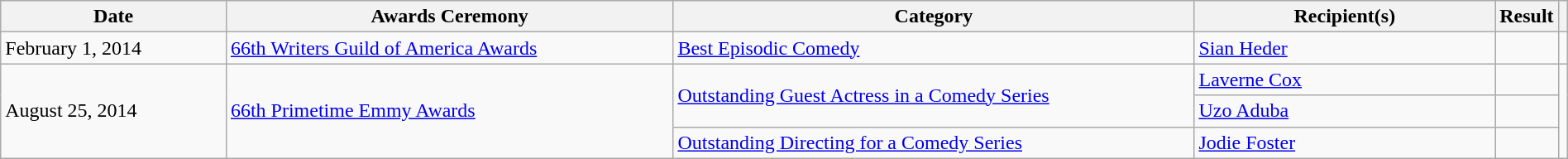<table class="wikitable plainrowheaders" style="width:100%;">
<tr>
<th scope="col" style="width:15%;">Date</th>
<th scope="col" style="width:30%;">Awards Ceremony</th>
<th scope="col" style="width:35%;">Category</th>
<th scope="col" style="width:40%;">Recipient(s)</th>
<th scope="col" style="width:6%;">Result</th>
<th scope="col" style="width:4%;"></th>
</tr>
<tr>
<td>February 1, 2014</td>
<td><a href='#'>66th Writers Guild of America Awards</a></td>
<td><a href='#'>Best Episodic Comedy</a></td>
<td><a href='#'>Sian Heder</a></td>
<td></td>
<td></td>
</tr>
<tr>
<td rowspan="3">August 25, 2014</td>
<td rowspan="3"><a href='#'>66th Primetime Emmy Awards</a></td>
<td rowspan="2"><a href='#'>Outstanding Guest Actress in a Comedy Series</a></td>
<td><a href='#'>Laverne Cox</a></td>
<td></td>
<td rowspan="3"></td>
</tr>
<tr>
<td><a href='#'>Uzo Aduba</a></td>
<td></td>
</tr>
<tr>
<td><a href='#'>Outstanding Directing for a Comedy Series</a></td>
<td><a href='#'>Jodie Foster</a></td>
<td></td>
</tr>
</table>
